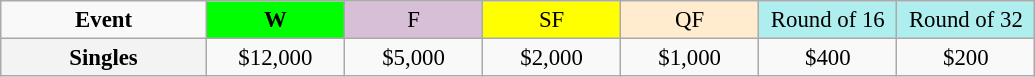<table class=wikitable style=font-size:95%;text-align:center>
<tr>
<td style="width:130px"><strong>Event</strong></td>
<td style="width:85px; background:lime"><strong>W</strong></td>
<td style="width:85px; background:thistle">F</td>
<td style="width:85px; background:#ffff00">SF</td>
<td style="width:85px; background:#ffebcd">QF</td>
<td style="width:85px; background:#afeeee">Round of 16</td>
<td style="width:85px; background:#afeeee">Round of 32</td>
</tr>
<tr>
<th style=background:#f3f3f3>Singles</th>
<td>$12,000</td>
<td>$5,000</td>
<td>$2,000</td>
<td>$1,000</td>
<td>$400</td>
<td>$200</td>
</tr>
</table>
